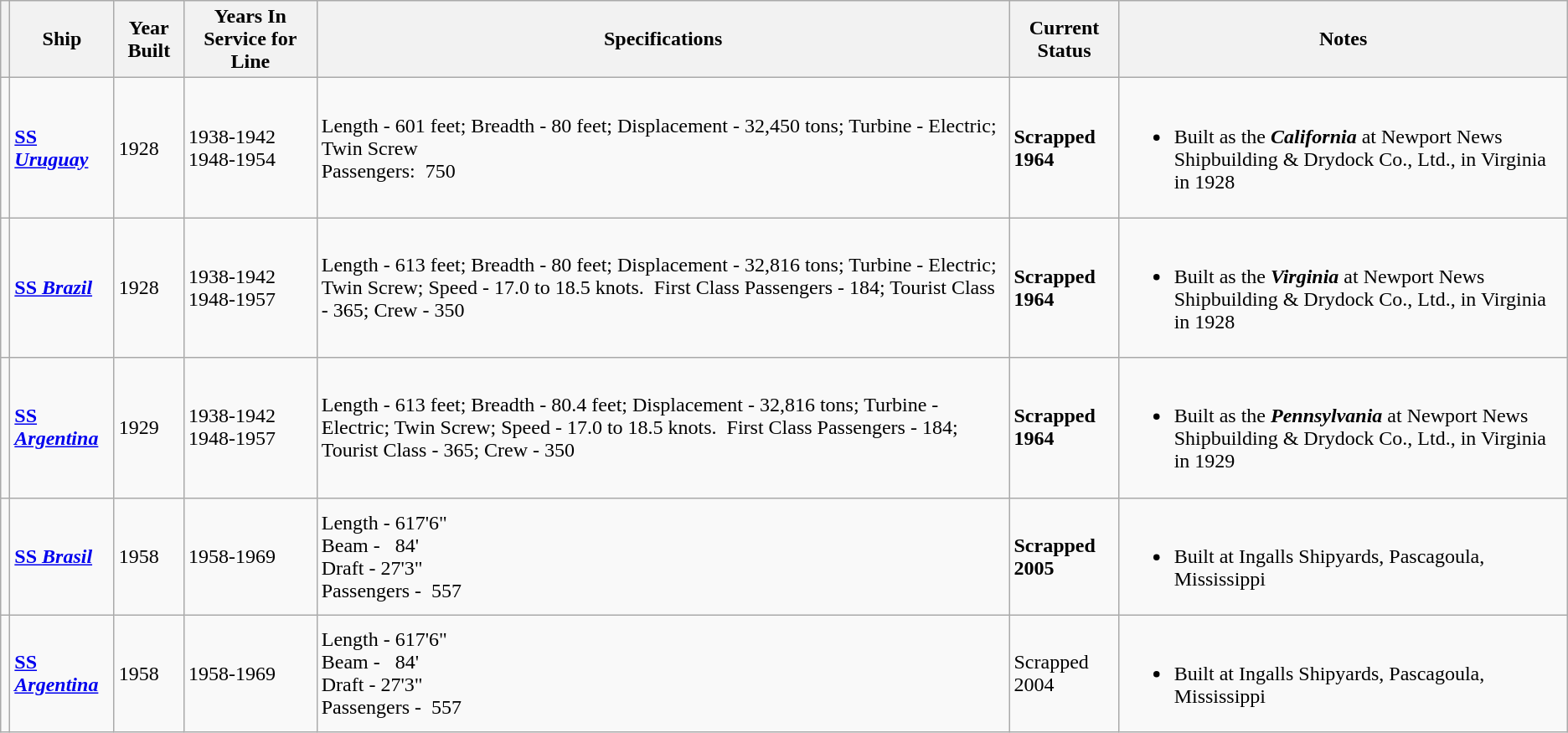<table class="wikitable">
<tr>
<th></th>
<th>Ship</th>
<th>Year Built</th>
<th>Years In Service for Line</th>
<th>Specifications</th>
<th>Current Status</th>
<th>Notes</th>
</tr>
<tr>
<td></td>
<td><strong><a href='#'>SS <em>Uruguay</em></a></strong></td>
<td>1928</td>
<td>1938-1942<br>1948-1954</td>
<td>Length - 601 feet; Breadth - 80 feet; Displacement - 32,450 tons; Turbine - Electric; Twin Screw<br>Passengers:  750</td>
<td><strong>Scrapped 1964</strong></td>
<td><br><ul><li>Built as the <strong><em>California</em></strong> at Newport News Shipbuilding & Drydock Co., Ltd., in Virginia in 1928</li></ul></td>
</tr>
<tr>
<td></td>
<td><strong><a href='#'>SS <em>Brazil</em></a></strong></td>
<td>1928</td>
<td>1938-1942<br>1948-1957</td>
<td>Length - 613 feet; Breadth - 80 feet; Displacement - 32,816 tons; Turbine - Electric; Twin Screw; Speed - 17.0 to 18.5 knots.  First Class Passengers - 184; Tourist Class - 365; Crew - 350</td>
<td><strong>Scrapped 1964</strong></td>
<td><br><ul><li>Built as the <strong><em>Virginia</em></strong> at Newport News Shipbuilding & Drydock Co., Ltd., in Virginia in 1928</li></ul></td>
</tr>
<tr>
<td></td>
<td><strong><a href='#'>SS <em>Argentina</em></a></strong></td>
<td>1929</td>
<td>1938-1942<br>1948-1957</td>
<td>Length - 613 feet; Breadth - 80.4 feet; Displacement - 32,816 tons; Turbine - Electric; Twin Screw; Speed - 17.0 to 18.5 knots.  First Class Passengers - 184; Tourist Class - 365; Crew - 350</td>
<td><strong>Scrapped 1964</strong></td>
<td><br><ul><li>Built as the <strong><em>Pennsylvania</em></strong> at Newport News Shipbuilding & Drydock Co., Ltd., in Virginia in 1929</li></ul></td>
</tr>
<tr>
<td></td>
<td><strong><a href='#'>SS <em>Brasil</em></a></strong></td>
<td>1958</td>
<td>1958-1969</td>
<td>Length - 617'6"<br>Beam -   84'<br>Draft - 27'3"<br>Passengers -  557</td>
<td><strong>Scrapped 2005</strong></td>
<td><br><ul><li>Built at Ingalls Shipyards, Pascagoula, Mississippi</li></ul></td>
</tr>
<tr>
<td></td>
<td><a href='#'><strong>SS <em>Argentina<strong><em></a></td>
<td>1958</td>
<td>1958-1969</td>
<td>Length - 617'6"<br>Beam -   84'<br>Draft - 27'3"<br>Passengers -  557</td>
<td></strong>Scrapped 2004<strong></td>
<td><br><ul><li>Built at Ingalls Shipyards, Pascagoula, Mississippi</li></ul></td>
</tr>
</table>
